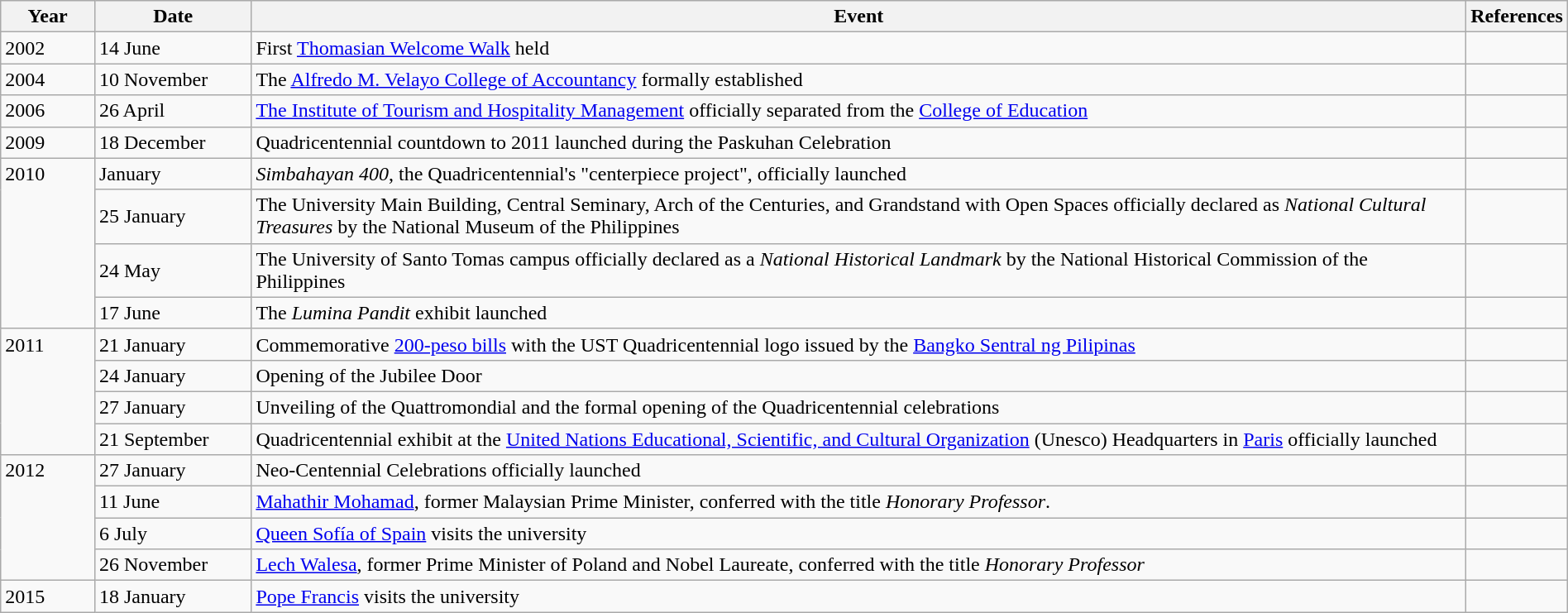<table class="wikitable" width="100%">
<tr>
<th style="width:6%">Year</th>
<th style="width:10%">Date</th>
<th>Event</th>
<th>References</th>
</tr>
<tr>
<td>2002</td>
<td>14 June</td>
<td>First <a href='#'>Thomasian Welcome Walk</a> held</td>
<td></td>
</tr>
<tr>
<td>2004</td>
<td>10 November</td>
<td>The <a href='#'>Alfredo M. Velayo College of Accountancy</a> formally established</td>
<td></td>
</tr>
<tr>
<td>2006</td>
<td>26 April</td>
<td><a href='#'>The Institute of Tourism and Hospitality Management</a> officially separated from the <a href='#'>College of Education</a></td>
<td></td>
</tr>
<tr>
<td>2009</td>
<td>18 December</td>
<td>Quadricentennial countdown to 2011 launched during the Paskuhan Celebration</td>
<td></td>
</tr>
<tr>
<td rowspan="4" valign="top">2010</td>
<td>January</td>
<td><em>Simbahayan 400</em>, the Quadricentennial's "centerpiece project", officially launched</td>
<td></td>
</tr>
<tr>
<td>25 January</td>
<td>The University Main Building, Central Seminary, Arch of the Centuries, and Grandstand with Open Spaces officially declared as <em>National Cultural Treasures</em> by the National Museum of the Philippines</td>
<td></td>
</tr>
<tr>
<td>24 May</td>
<td>The University of Santo Tomas campus officially declared as a <em>National Historical Landmark</em> by the National Historical Commission of the Philippines</td>
<td></td>
</tr>
<tr>
<td>17 June</td>
<td>The <em>Lumina Pandit</em> exhibit launched</td>
<td></td>
</tr>
<tr>
<td rowspan="4" valign="top">2011</td>
<td>21 January</td>
<td>Commemorative <a href='#'>200-peso bills</a> with the UST Quadricentennial logo issued by the <a href='#'>Bangko Sentral ng Pilipinas</a></td>
<td></td>
</tr>
<tr>
<td>24 January</td>
<td>Opening of the Jubilee Door</td>
<td></td>
</tr>
<tr>
<td>27 January</td>
<td>Unveiling of the Quattromondial and the formal opening of the Quadricentennial celebrations</td>
<td></td>
</tr>
<tr>
<td>21 September</td>
<td>Quadricentennial exhibit at the <a href='#'>United Nations Educational, Scientific, and Cultural Organization</a> (Unesco) Headquarters in <a href='#'>Paris</a> officially launched</td>
<td></td>
</tr>
<tr>
<td rowspan="4" valign="top">2012</td>
<td>27 January</td>
<td>Neo-Centennial Celebrations officially launched</td>
<td></td>
</tr>
<tr>
<td>11 June</td>
<td><a href='#'>Mahathir Mohamad</a>, former Malaysian Prime Minister, conferred with the title <em>Honorary Professor</em>.</td>
<td></td>
</tr>
<tr>
<td>6 July</td>
<td><a href='#'>Queen Sofía of Spain</a> visits the university</td>
<td></td>
</tr>
<tr>
<td>26 November</td>
<td><a href='#'>Lech Walesa</a>, former Prime Minister of Poland and Nobel Laureate, conferred with the title <em>Honorary Professor</em></td>
<td></td>
</tr>
<tr>
<td>2015</td>
<td>18 January</td>
<td><a href='#'>Pope Francis</a> visits the university</td>
<td></td>
</tr>
</table>
